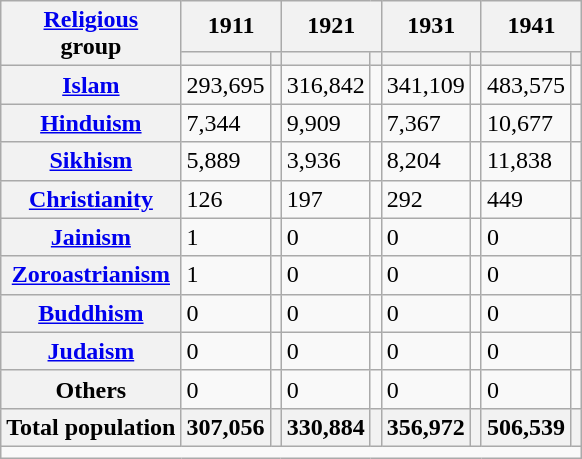<table class="wikitable sortable">
<tr>
<th rowspan="2"><a href='#'>Religious</a><br>group</th>
<th colspan="2">1911</th>
<th colspan="2">1921</th>
<th colspan="2">1931</th>
<th colspan="2">1941</th>
</tr>
<tr>
<th><a href='#'></a></th>
<th></th>
<th></th>
<th></th>
<th></th>
<th></th>
<th></th>
<th></th>
</tr>
<tr>
<th><a href='#'>Islam</a> </th>
<td>293,695</td>
<td></td>
<td>316,842</td>
<td></td>
<td>341,109</td>
<td></td>
<td>483,575</td>
<td></td>
</tr>
<tr>
<th><a href='#'>Hinduism</a> </th>
<td>7,344</td>
<td></td>
<td>9,909</td>
<td></td>
<td>7,367</td>
<td></td>
<td>10,677</td>
<td></td>
</tr>
<tr>
<th><a href='#'>Sikhism</a> </th>
<td>5,889</td>
<td></td>
<td>3,936</td>
<td></td>
<td>8,204</td>
<td></td>
<td>11,838</td>
<td></td>
</tr>
<tr>
<th><a href='#'>Christianity</a> </th>
<td>126</td>
<td></td>
<td>197</td>
<td></td>
<td>292</td>
<td></td>
<td>449</td>
<td></td>
</tr>
<tr>
<th><a href='#'>Jainism</a> </th>
<td>1</td>
<td></td>
<td>0</td>
<td></td>
<td>0</td>
<td></td>
<td>0</td>
<td></td>
</tr>
<tr>
<th><a href='#'>Zoroastrianism</a> </th>
<td>1</td>
<td></td>
<td>0</td>
<td></td>
<td>0</td>
<td></td>
<td>0</td>
<td></td>
</tr>
<tr>
<th><a href='#'>Buddhism</a> </th>
<td>0</td>
<td></td>
<td>0</td>
<td></td>
<td>0</td>
<td></td>
<td>0</td>
<td></td>
</tr>
<tr>
<th><a href='#'>Judaism</a> </th>
<td>0</td>
<td></td>
<td>0</td>
<td></td>
<td>0</td>
<td></td>
<td>0</td>
<td></td>
</tr>
<tr>
<th>Others</th>
<td>0</td>
<td></td>
<td>0</td>
<td></td>
<td>0</td>
<td></td>
<td>0</td>
<td></td>
</tr>
<tr>
<th>Total population</th>
<th>307,056</th>
<th></th>
<th>330,884</th>
<th></th>
<th>356,972</th>
<th></th>
<th>506,539</th>
<th></th>
</tr>
<tr class="sortbottom">
<td colspan="9"></td>
</tr>
</table>
